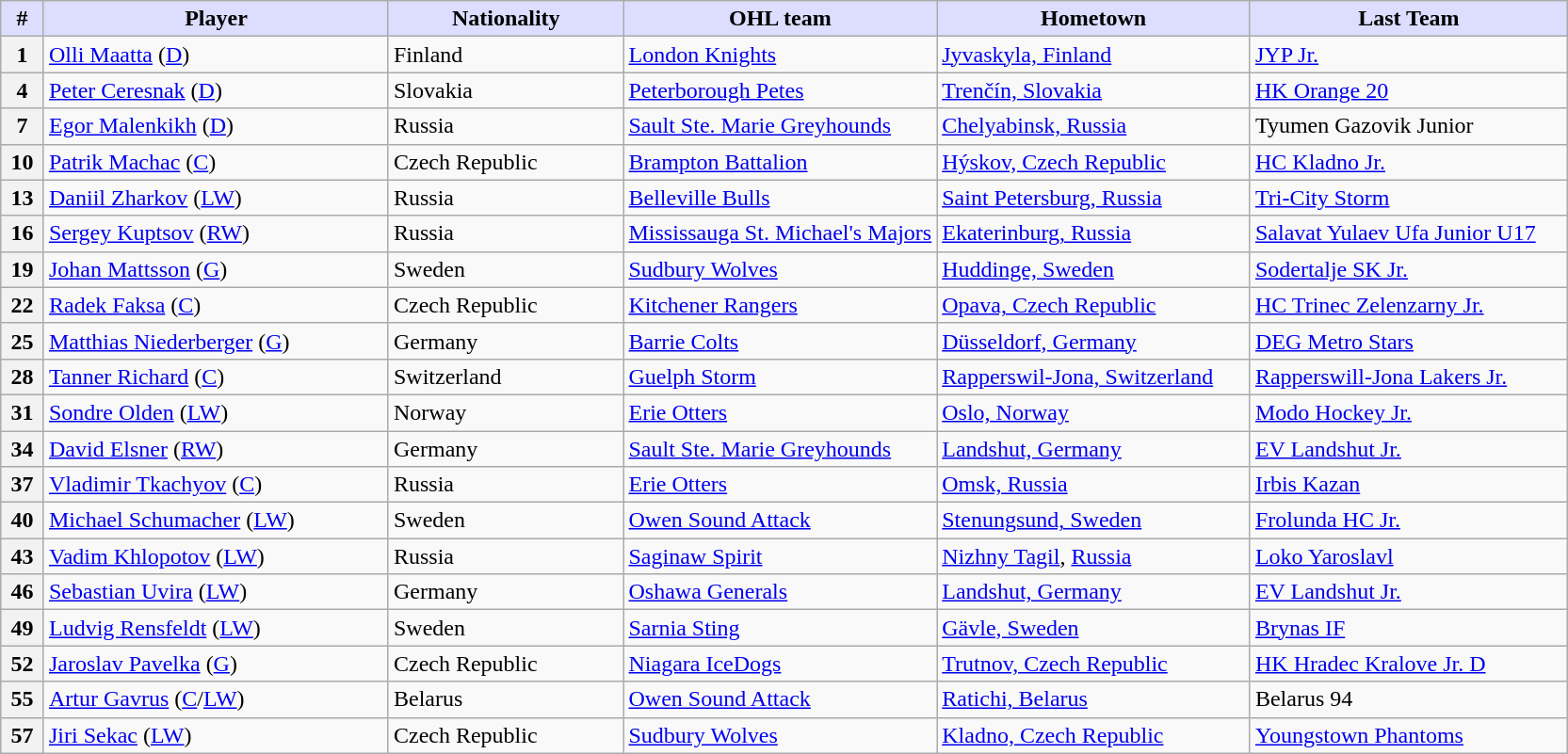<table class="wikitable">
<tr>
<th style="background:#ddf; width:2.75%;">#</th>
<th style="background:#ddf; width:22.0%;">Player</th>
<th style="background:#ddf; width:15.0%;">Nationality</th>
<th style="background:#ddf; width:20.0%;">OHL team</th>
<th style="background:#ddf; width:20.0%;">Hometown</th>
<th style="background:#ddf; width:100.0%;">Last Team</th>
</tr>
<tr>
<th>1</th>
<td><a href='#'>Olli Maatta</a> (<a href='#'>D</a>)</td>
<td> Finland</td>
<td><a href='#'>London Knights</a></td>
<td><a href='#'>Jyvaskyla, Finland</a></td>
<td><a href='#'>JYP Jr.</a></td>
</tr>
<tr>
<th>4</th>
<td><a href='#'>Peter Ceresnak</a> (<a href='#'>D</a>)</td>
<td> Slovakia</td>
<td><a href='#'>Peterborough Petes</a></td>
<td><a href='#'>Trenčín, Slovakia</a></td>
<td><a href='#'>HK Orange 20</a></td>
</tr>
<tr>
<th>7</th>
<td><a href='#'>Egor Malenkikh</a> (<a href='#'>D</a>)</td>
<td> Russia</td>
<td><a href='#'>Sault Ste. Marie Greyhounds</a></td>
<td><a href='#'>Chelyabinsk, Russia</a></td>
<td>Tyumen Gazovik Junior</td>
</tr>
<tr>
<th>10</th>
<td><a href='#'>Patrik Machac</a> (<a href='#'>C</a>)</td>
<td> Czech Republic</td>
<td><a href='#'>Brampton Battalion</a></td>
<td><a href='#'>Hýskov, Czech Republic</a></td>
<td><a href='#'>HC Kladno Jr.</a></td>
</tr>
<tr>
<th>13</th>
<td><a href='#'>Daniil Zharkov</a> (<a href='#'>LW</a>)</td>
<td> Russia</td>
<td><a href='#'>Belleville Bulls</a></td>
<td><a href='#'>Saint Petersburg, Russia</a></td>
<td><a href='#'>Tri-City Storm</a></td>
</tr>
<tr>
<th>16</th>
<td><a href='#'>Sergey Kuptsov</a> (<a href='#'>RW</a>)</td>
<td> Russia</td>
<td><a href='#'>Mississauga St. Michael's Majors</a></td>
<td><a href='#'>Ekaterinburg, Russia</a></td>
<td><a href='#'>Salavat Yulaev Ufa Junior U17</a></td>
</tr>
<tr>
<th>19</th>
<td><a href='#'>Johan Mattsson</a> (<a href='#'>G</a>)</td>
<td> Sweden</td>
<td><a href='#'>Sudbury Wolves</a></td>
<td><a href='#'>Huddinge, Sweden</a></td>
<td><a href='#'>Sodertalje SK Jr.</a></td>
</tr>
<tr>
<th>22</th>
<td><a href='#'>Radek Faksa</a> (<a href='#'>C</a>)</td>
<td> Czech Republic</td>
<td><a href='#'>Kitchener Rangers</a></td>
<td><a href='#'>Opava, Czech Republic</a></td>
<td><a href='#'>HC Trinec Zelenzarny Jr.</a></td>
</tr>
<tr>
<th>25</th>
<td><a href='#'>Matthias Niederberger</a> (<a href='#'>G</a>)</td>
<td> Germany</td>
<td><a href='#'>Barrie Colts</a></td>
<td><a href='#'>Düsseldorf, Germany</a></td>
<td><a href='#'>DEG Metro Stars</a></td>
</tr>
<tr>
<th>28</th>
<td><a href='#'>Tanner Richard</a> (<a href='#'>C</a>)</td>
<td> Switzerland</td>
<td><a href='#'>Guelph Storm</a></td>
<td><a href='#'>Rapperswil-Jona, Switzerland</a></td>
<td><a href='#'>Rapperswill-Jona Lakers Jr.</a></td>
</tr>
<tr>
<th>31</th>
<td><a href='#'>Sondre Olden</a> (<a href='#'>LW</a>)</td>
<td> Norway</td>
<td><a href='#'>Erie Otters</a></td>
<td><a href='#'>Oslo, Norway</a></td>
<td><a href='#'>Modo Hockey Jr.</a></td>
</tr>
<tr>
<th>34</th>
<td><a href='#'>David Elsner</a> (<a href='#'>RW</a>)</td>
<td> Germany</td>
<td><a href='#'>Sault Ste. Marie Greyhounds</a></td>
<td><a href='#'>Landshut, Germany</a></td>
<td><a href='#'>EV Landshut Jr.</a></td>
</tr>
<tr>
<th>37</th>
<td><a href='#'>Vladimir Tkachyov</a> (<a href='#'>C</a>)</td>
<td> Russia</td>
<td><a href='#'>Erie Otters</a></td>
<td><a href='#'>Omsk, Russia</a></td>
<td><a href='#'>Irbis Kazan</a></td>
</tr>
<tr>
<th>40</th>
<td><a href='#'>Michael Schumacher</a> (<a href='#'>LW</a>)</td>
<td> Sweden</td>
<td><a href='#'>Owen Sound Attack</a></td>
<td><a href='#'>Stenungsund, Sweden</a></td>
<td><a href='#'>Frolunda HC Jr.</a></td>
</tr>
<tr>
<th>43</th>
<td><a href='#'>Vadim Khlopotov</a> (<a href='#'>LW</a>)</td>
<td> Russia</td>
<td><a href='#'>Saginaw Spirit</a></td>
<td><a href='#'>Nizhny Tagil</a>, <a href='#'>Russia</a></td>
<td><a href='#'>Loko Yaroslavl</a></td>
</tr>
<tr>
<th>46</th>
<td><a href='#'>Sebastian Uvira</a> (<a href='#'>LW</a>)</td>
<td> Germany</td>
<td><a href='#'>Oshawa Generals</a></td>
<td><a href='#'>Landshut, Germany</a></td>
<td><a href='#'>EV Landshut Jr.</a></td>
</tr>
<tr>
<th>49</th>
<td><a href='#'>Ludvig Rensfeldt</a> (<a href='#'>LW</a>)</td>
<td> Sweden</td>
<td><a href='#'>Sarnia Sting</a></td>
<td><a href='#'>Gävle, Sweden</a></td>
<td><a href='#'>Brynas IF</a></td>
</tr>
<tr>
<th>52</th>
<td><a href='#'>Jaroslav Pavelka</a> (<a href='#'>G</a>)</td>
<td> Czech Republic</td>
<td><a href='#'>Niagara IceDogs</a></td>
<td><a href='#'>Trutnov, Czech Republic</a></td>
<td><a href='#'>HK Hradec Kralove Jr. D</a></td>
</tr>
<tr>
<th>55</th>
<td><a href='#'>Artur Gavrus</a> (<a href='#'>C</a>/<a href='#'>LW</a>)</td>
<td> Belarus</td>
<td><a href='#'>Owen Sound Attack</a></td>
<td><a href='#'>Ratichi, Belarus</a></td>
<td>Belarus 94</td>
</tr>
<tr>
<th>57</th>
<td><a href='#'>Jiri Sekac</a> (<a href='#'>LW</a>)</td>
<td> Czech Republic</td>
<td><a href='#'>Sudbury Wolves</a></td>
<td><a href='#'>Kladno, Czech Republic</a></td>
<td><a href='#'>Youngstown Phantoms</a></td>
</tr>
</table>
